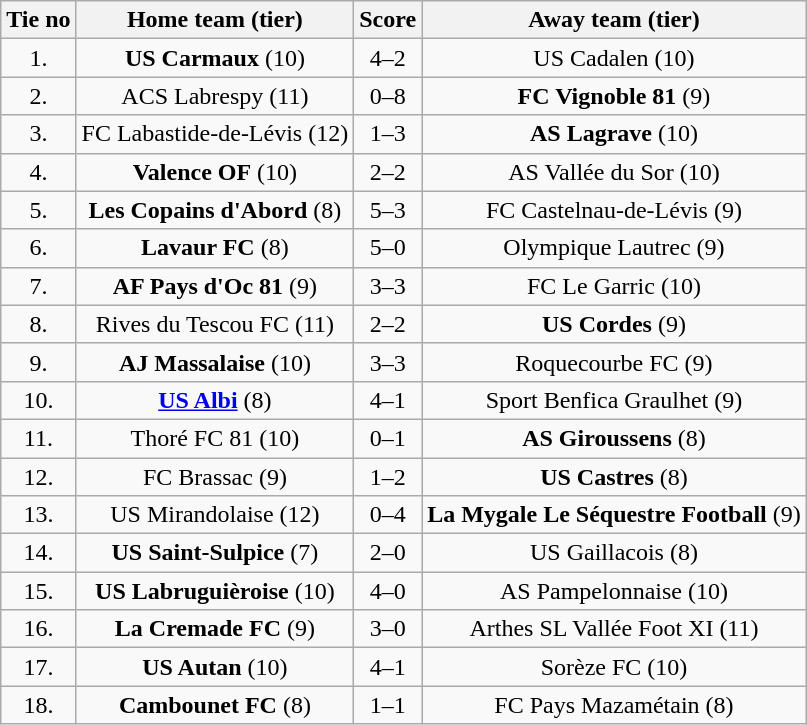<table class="wikitable" style="text-align: center">
<tr>
<th>Tie no</th>
<th>Home team (tier)</th>
<th>Score</th>
<th>Away team (tier)</th>
</tr>
<tr>
<td>1.</td>
<td><strong>US Carmaux</strong> (10)</td>
<td>4–2</td>
<td>US Cadalen (10)</td>
</tr>
<tr>
<td>2.</td>
<td>ACS Labrespy (11)</td>
<td>0–8</td>
<td><strong>FC Vignoble 81</strong> (9)</td>
</tr>
<tr>
<td>3.</td>
<td>FC Labastide-de-Lévis (12)</td>
<td>1–3</td>
<td><strong>AS Lagrave</strong> (10)</td>
</tr>
<tr>
<td>4.</td>
<td><strong>Valence OF</strong> (10)</td>
<td>2–2 </td>
<td>AS Vallée du Sor (10)</td>
</tr>
<tr>
<td>5.</td>
<td><strong>Les Copains d'Abord</strong> (8)</td>
<td>5–3</td>
<td>FC Castelnau-de-Lévis (9)</td>
</tr>
<tr>
<td>6.</td>
<td><strong>Lavaur FC</strong> (8)</td>
<td>5–0</td>
<td>Olympique Lautrec (9)</td>
</tr>
<tr>
<td>7.</td>
<td><strong>AF Pays d'Oc 81</strong> (9)</td>
<td>3–3 </td>
<td>FC Le Garric (10)</td>
</tr>
<tr>
<td>8.</td>
<td>Rives du Tescou FC (11)</td>
<td>2–2 </td>
<td><strong>US Cordes</strong> (9)</td>
</tr>
<tr>
<td>9.</td>
<td><strong>AJ Massalaise</strong> (10)</td>
<td>3–3 </td>
<td>Roquecourbe FC (9)</td>
</tr>
<tr>
<td>10.</td>
<td><strong><a href='#'>US Albi</a></strong> (8)</td>
<td>4–1</td>
<td>Sport Benfica Graulhet (9)</td>
</tr>
<tr>
<td>11.</td>
<td>Thoré FC 81 (10)</td>
<td>0–1</td>
<td><strong>AS Giroussens</strong> (8)</td>
</tr>
<tr>
<td>12.</td>
<td>FC Brassac (9)</td>
<td>1–2</td>
<td><strong>US Castres</strong> (8)</td>
</tr>
<tr>
<td>13.</td>
<td>US Mirandolaise (12)</td>
<td>0–4</td>
<td><strong>La Mygale Le Séquestre Football</strong> (9)</td>
</tr>
<tr>
<td>14.</td>
<td><strong>US Saint-Sulpice</strong> (7)</td>
<td>2–0</td>
<td>US Gaillacois (8)</td>
</tr>
<tr>
<td>15.</td>
<td><strong>US Labruguièroise</strong> (10)</td>
<td>4–0</td>
<td>AS Pampelonnaise (10)</td>
</tr>
<tr>
<td>16.</td>
<td><strong>La Cremade FC</strong> (9)</td>
<td>3–0</td>
<td>Arthes SL Vallée Foot XI (11)</td>
</tr>
<tr>
<td>17.</td>
<td><strong>US Autan</strong> (10)</td>
<td>4–1</td>
<td>Sorèze FC (10)</td>
</tr>
<tr>
<td>18.</td>
<td><strong>Cambounet FC</strong> (8)</td>
<td>1–1 </td>
<td>FC Pays Mazamétain (8)</td>
</tr>
</table>
